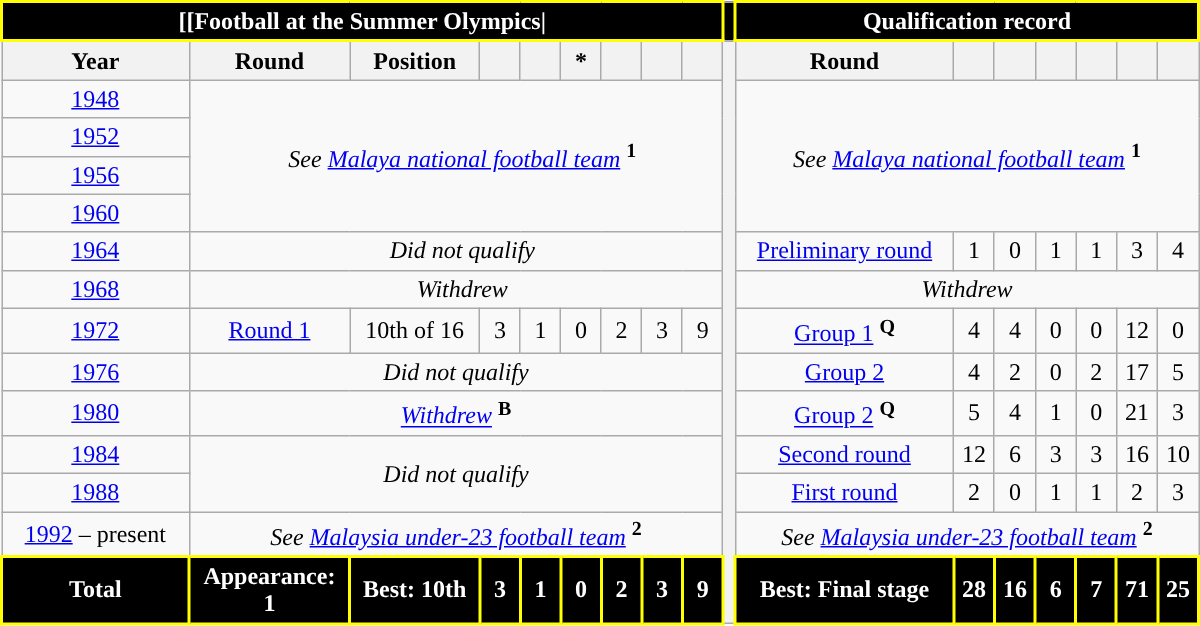<table class="wikitable" style="text-align: center;font-size:100%; width: 800px;">
<tr>
<th colspan=9 style="background: #000000; color: #FFFFFF; border:2px solid #FFFF00;">[[Football at the Summer Olympics|</th>
<th style="background: #000000; color: #FFFFFF;"></th>
<th colspan=7 style="background: #000000; color: #FFFFFF; border:2px solid #FFFF00;">Qualification record</th>
</tr>
<tr>
<th width=120>Year</th>
<th width=100>Round</th>
<th width=80>Position</th>
<th width=20></th>
<th width=20></th>
<th width=20>*</th>
<th width=20></th>
<th width=20></th>
<th width=20></th>
<th style="width:1%;" rowspan="19"></th>
<th width=140>Round</th>
<th width=20></th>
<th width=20></th>
<th width=20></th>
<th width=20></th>
<th width=20></th>
<th width=20></th>
</tr>
<tr>
<td> <a href='#'>1948</a></td>
<td rowspan="4" colspan="9"><em>See <a href='#'>Malaya national football team</a></em> <strong><sup>1</sup></strong></td>
<td rowspan="4" colspan="8"><em>See <a href='#'>Malaya national football team</a></em> <strong><sup>1</sup></strong></td>
</tr>
<tr>
<td> <a href='#'>1952</a></td>
</tr>
<tr>
<td> <a href='#'>1956</a></td>
</tr>
<tr>
<td> <a href='#'>1960</a></td>
</tr>
<tr>
<td> <a href='#'>1964</a></td>
<td colspan="9"><em>Did not qualify</em></td>
<td><a href='#'>Preliminary round</a></td>
<td>1</td>
<td>0</td>
<td>1</td>
<td>1</td>
<td>3</td>
<td>4</td>
</tr>
<tr>
<td> <a href='#'>1968</a></td>
<td colspan="9"><em>Withdrew</em></td>
<td colspan="8"><em>Withdrew</em></td>
</tr>
<tr>
<td> <a href='#'>1972</a></td>
<td><a href='#'>Round 1</a></td>
<td>10th of 16</td>
<td>3</td>
<td>1</td>
<td>0</td>
<td>2</td>
<td>3</td>
<td>9</td>
<td><a href='#'>Group 1</a> <strong><sup>Q</sup></strong></td>
<td>4</td>
<td>4</td>
<td>0</td>
<td>0</td>
<td>12</td>
<td>0</td>
</tr>
<tr>
<td> <a href='#'>1976</a></td>
<td colspan="8"><em>Did not qualify</em></td>
<td><a href='#'>Group 2</a></td>
<td>4</td>
<td>2</td>
<td>0</td>
<td>2</td>
<td>17</td>
<td>5</td>
</tr>
<tr>
<td> <a href='#'>1980</a></td>
<td colspan="8"><em><a href='#'>Withdrew</a></em> <strong><sup>B</sup></strong></td>
<td><a href='#'>Group 2</a> <strong><sup>Q</sup></strong></td>
<td>5</td>
<td>4</td>
<td>1</td>
<td>0</td>
<td>21</td>
<td>3</td>
</tr>
<tr>
<td> <a href='#'>1984</a></td>
<td rowspan="2" colspan="8"><em>Did not qualify</em></td>
<td><a href='#'>Second round</a></td>
<td>12</td>
<td>6</td>
<td>3</td>
<td>3</td>
<td>16</td>
<td>10</td>
</tr>
<tr>
<td> <a href='#'>1988</a></td>
<td><a href='#'>First round</a></td>
<td>2</td>
<td>0</td>
<td>1</td>
<td>1</td>
<td>2</td>
<td>3</td>
</tr>
<tr>
<td> <a href='#'>1992</a> – present</td>
<td colspan="8"><em>See <a href='#'>Malaysia under-23 football team</a></em> <strong><sup>2</sup></strong></td>
<td colspan="8"><em>See <a href='#'>Malaysia under-23 football team</a></em> <strong><sup>2</sup></strong></td>
</tr>
<tr>
<td style="background: #000000; color: #FFFFFF; border:2px solid #FFFF00;"><strong>Total</strong></td>
<td style="background: #000000; color: #FFFFFF; border:2px solid #FFFF00;"><strong>Appearance: 1</strong></td>
<td style="background: #000000; color: #FFFFFF; border:2px solid #FFFF00;"><strong>Best: 10th</strong></td>
<td style="background: #000000; color: #FFFFFF; border:2px solid #FFFF00;"><strong>3</strong></td>
<td style="background: #000000; color: #FFFFFF; border:2px solid #FFFF00;"><strong>1</strong></td>
<td style="background: #000000; color: #FFFFFF; border:2px solid #FFFF00;"><strong>0</strong></td>
<td style="background: #000000; color: #FFFFFF; border:2px solid #FFFF00;"><strong>2</strong></td>
<td style="background: #000000; color: #FFFFFF; border:2px solid #FFFF00;"><strong>3</strong></td>
<td style="background: #000000; color: #FFFFFF; border:2px solid #FFFF00;"><strong>9</strong></td>
<td style="background: #000000; color: #FFFFFF; border:2px solid #FFFF00;"><strong>Best: Final stage</strong></td>
<td style="background: #000000; color: #FFFFFF; border:2px solid #FFFF00;"><strong>28</strong></td>
<td style="background: #000000; color: #FFFFFF; border:2px solid #FFFF00;"><strong>16</strong></td>
<td style="background: #000000; color: #FFFFFF; border:2px solid #FFFF00;"><strong>6</strong></td>
<td style="background: #000000; color: #FFFFFF; border:2px solid #FFFF00;"><strong>7</strong></td>
<td style="background: #000000; color: #FFFFFF; border:2px solid #FFFF00;"><strong>71</strong></td>
<td style="background: #000000; color: #FFFFFF; border:2px solid #FFFF00;"><strong>25</strong></td>
</tr>
</table>
